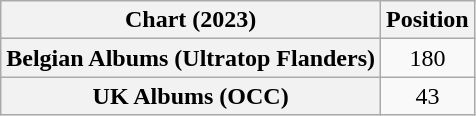<table class="wikitable sortable plainrowheaders" style="text-align:center;">
<tr>
<th scope="col">Chart (2023)</th>
<th scope="col">Position</th>
</tr>
<tr>
<th scope="row">Belgian Albums (Ultratop Flanders)</th>
<td>180</td>
</tr>
<tr>
<th scope="row">UK Albums (OCC)</th>
<td>43</td>
</tr>
</table>
